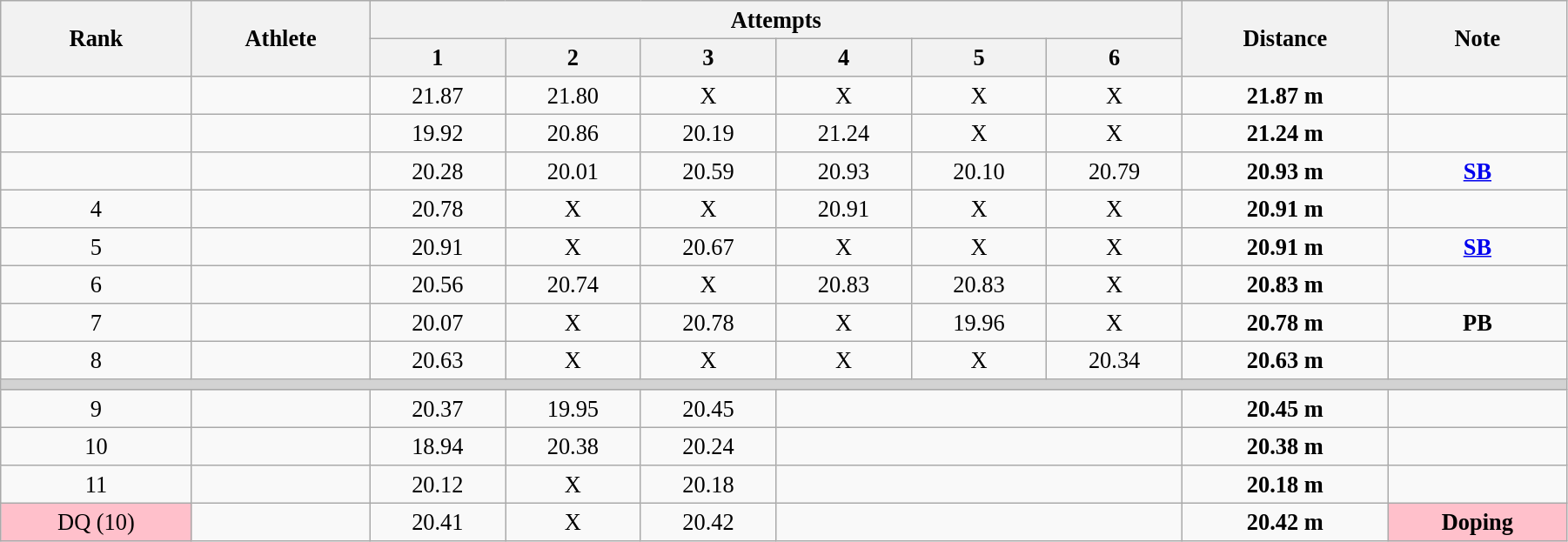<table class="wikitable" style=" text-align:center; font-size:110%;" width="95%">
<tr>
<th rowspan="2">Rank</th>
<th rowspan="2">Athlete</th>
<th colspan="6">Attempts</th>
<th rowspan="2">Distance</th>
<th rowspan="2">Note</th>
</tr>
<tr>
<th>1</th>
<th>2</th>
<th>3</th>
<th>4</th>
<th>5</th>
<th>6</th>
</tr>
<tr>
<td></td>
<td align=left></td>
<td>21.87</td>
<td>21.80</td>
<td>X</td>
<td>X</td>
<td>X</td>
<td>X</td>
<td><strong>21.87 m </strong></td>
<td></td>
</tr>
<tr>
<td></td>
<td align=left></td>
<td>19.92</td>
<td>20.86</td>
<td>20.19</td>
<td>21.24</td>
<td>X</td>
<td>X</td>
<td><strong>21.24 m </strong></td>
<td></td>
</tr>
<tr>
<td></td>
<td align=left></td>
<td>20.28</td>
<td>20.01</td>
<td>20.59</td>
<td>20.93</td>
<td>20.10</td>
<td>20.79</td>
<td><strong>20.93 m</strong></td>
<td><strong><a href='#'>SB</a> </strong></td>
</tr>
<tr>
<td>4</td>
<td align=left></td>
<td>20.78</td>
<td>X</td>
<td>X</td>
<td>20.91</td>
<td>X</td>
<td>X</td>
<td><strong>20.91 m </strong></td>
<td></td>
</tr>
<tr>
<td>5</td>
<td align=left></td>
<td>20.91</td>
<td>X</td>
<td>20.67</td>
<td>X</td>
<td>X</td>
<td>X</td>
<td><strong>20.91 m</strong></td>
<td><strong><a href='#'>SB</a> </strong></td>
</tr>
<tr>
<td>6</td>
<td align=left></td>
<td>20.56</td>
<td>20.74</td>
<td>X</td>
<td>20.83</td>
<td>20.83</td>
<td>X</td>
<td><strong>20.83 m </strong></td>
<td></td>
</tr>
<tr>
<td>7</td>
<td align=left></td>
<td>20.07</td>
<td>X</td>
<td>20.78</td>
<td>X</td>
<td>19.96</td>
<td>X</td>
<td><strong>20.78 m </strong></td>
<td><strong>PB</strong></td>
</tr>
<tr>
<td>8</td>
<td align=left></td>
<td>20.63</td>
<td>X</td>
<td>X</td>
<td>X</td>
<td>X</td>
<td>20.34</td>
<td><strong>20.63 m </strong></td>
<td></td>
</tr>
<tr>
<td colspan=10 bgcolor=lightgray></td>
</tr>
<tr>
<td>9</td>
<td align=left></td>
<td>20.37</td>
<td>19.95</td>
<td>20.45</td>
<td colspan=3></td>
<td><strong>20.45 m </strong></td>
<td></td>
</tr>
<tr>
<td>10</td>
<td align=left></td>
<td>18.94</td>
<td>20.38</td>
<td>20.24</td>
<td colspan=3></td>
<td><strong>20.38 m </strong></td>
<td></td>
</tr>
<tr>
<td>11</td>
<td align=left></td>
<td>20.12</td>
<td>X</td>
<td>20.18</td>
<td colspan=3></td>
<td><strong>20.18 m </strong></td>
<td></td>
</tr>
<tr>
<td bgcolor=pink>DQ (10)</td>
<td align=left></td>
<td>20.41</td>
<td>X</td>
<td>20.42</td>
<td colspan=3></td>
<td><strong>20.42 m</strong></td>
<td bgcolor=pink><strong>Doping</strong></td>
</tr>
</table>
